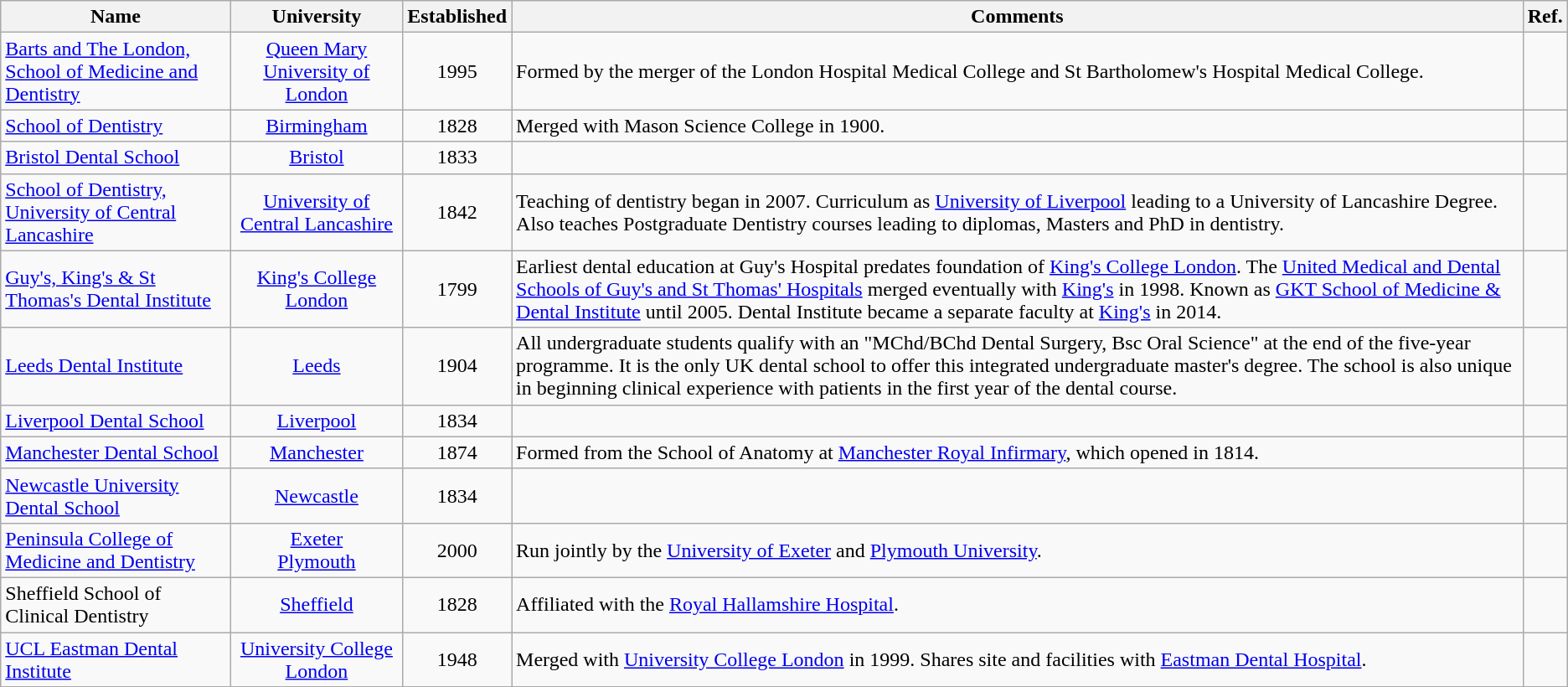<table class="wikitable sortable">
<tr>
<th>Name</th>
<th>University</th>
<th>Established</th>
<th class="unsortable">Comments</th>
<th class="unsortable">Ref.</th>
</tr>
<tr>
<td><a href='#'>Barts and The London, School of Medicine and Dentistry</a></td>
<td align="center"><a href='#'>Queen Mary University of London</a></td>
<td align="center">1995</td>
<td>Formed by the merger of the London Hospital Medical College and St Bartholomew's Hospital Medical College.</td>
<td align="center"></td>
</tr>
<tr>
<td><a href='#'>School of Dentistry</a></td>
<td align="center"><a href='#'>Birmingham</a></td>
<td align="center">1828</td>
<td>Merged with Mason Science College in 1900.</td>
<td align="center"></td>
</tr>
<tr>
<td><a href='#'>Bristol Dental School</a></td>
<td align="center"><a href='#'>Bristol</a></td>
<td align="center">1833</td>
<td></td>
<td align="center"></td>
</tr>
<tr>
<td><a href='#'>School of Dentistry, University of Central Lancashire</a></td>
<td align="center"><a href='#'>University of Central Lancashire</a></td>
<td align="center">1842</td>
<td>Teaching of dentistry began in 2007. Curriculum as <a href='#'>University of Liverpool</a> leading to a University of Lancashire Degree. Also teaches Postgraduate Dentistry courses leading to diplomas, Masters and PhD in dentistry.</td>
<td></td>
</tr>
<tr>
<td><a href='#'>Guy's, King's & St Thomas's Dental Institute</a></td>
<td align="center"><a href='#'>King's College London</a></td>
<td align="center">1799</td>
<td>Earliest dental education at Guy's Hospital predates foundation of <a href='#'>King's College London</a>. The <a href='#'>United Medical and Dental Schools of Guy's and St Thomas' Hospitals</a> merged eventually with <a href='#'>King's</a> in 1998. Known as <a href='#'>GKT School of Medicine & Dental Institute</a> until 2005. Dental Institute became a separate faculty at <a href='#'>King's</a> in 2014.</td>
<td align="center"></td>
</tr>
<tr>
<td><a href='#'>Leeds Dental Institute</a></td>
<td align="center"><a href='#'>Leeds</a></td>
<td align="center">1904</td>
<td>All undergraduate students qualify with an "MChd/BChd Dental Surgery, Bsc Oral Science" at the end of the five-year programme. It is the only UK dental school to offer this integrated undergraduate master's degree. The school is also unique in beginning clinical experience with patients in the first year of the dental course.</td>
<td align="center"></td>
</tr>
<tr>
<td><a href='#'>Liverpool Dental School</a></td>
<td align="center"><a href='#'>Liverpool</a></td>
<td align="center">1834</td>
<td></td>
<td align="center"></td>
</tr>
<tr>
<td><a href='#'>Manchester Dental School</a></td>
<td align="center"><a href='#'>Manchester</a></td>
<td align="center">1874</td>
<td>Formed from the School of Anatomy at <a href='#'>Manchester Royal Infirmary</a>, which opened in 1814.</td>
<td align="center"></td>
</tr>
<tr>
<td><a href='#'>Newcastle University Dental School</a></td>
<td align="center"><a href='#'>Newcastle</a></td>
<td align="center">1834</td>
<td></td>
<td align="center"></td>
</tr>
<tr>
<td><a href='#'>Peninsula College of Medicine and Dentistry</a></td>
<td align="center"><a href='#'>Exeter</a><br><a href='#'>Plymouth</a></td>
<td align="center">2000</td>
<td>Run jointly by the <a href='#'>University of Exeter</a> and <a href='#'>Plymouth University</a>.</td>
<td align="center"></td>
</tr>
<tr>
<td>Sheffield School of Clinical Dentistry</td>
<td align="center"><a href='#'>Sheffield</a></td>
<td align="center">1828</td>
<td>Affiliated with the <a href='#'>Royal Hallamshire Hospital</a>.</td>
<td align="center"></td>
</tr>
<tr>
<td><a href='#'>UCL Eastman Dental Institute</a></td>
<td align="center"><a href='#'>University College London</a></td>
<td align="center">1948</td>
<td>Merged with <a href='#'>University College London</a> in 1999.  Shares site and facilities with <a href='#'>Eastman Dental Hospital</a>.</td>
<td align="center"></td>
</tr>
<tr>
</tr>
</table>
